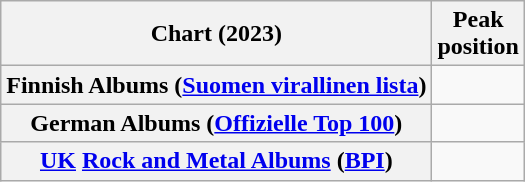<table class="wikitable sortable plainrowheaders" style="text-align:center;">
<tr>
<th scope="col">Chart (2023)</th>
<th scope="col">Peak<br>position</th>
</tr>
<tr>
<th scope="row">Finnish Albums (<a href='#'>Suomen virallinen lista</a>)</th>
<td></td>
</tr>
<tr>
<th scope="row">German Albums (<a href='#'>Offizielle Top 100</a>)</th>
<td></td>
</tr>
<tr>
<th scope="row"><a href='#'>UK</a> <a href='#'>Rock and Metal Albums</a> (<a href='#'>BPI</a>)</th>
<td></td>
</tr>
</table>
